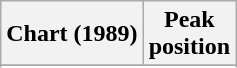<table class="wikitable sortable">
<tr>
<th align="left">Chart (1989)</th>
<th style="text-align:center;">Peak<br>position</th>
</tr>
<tr>
</tr>
<tr>
</tr>
</table>
